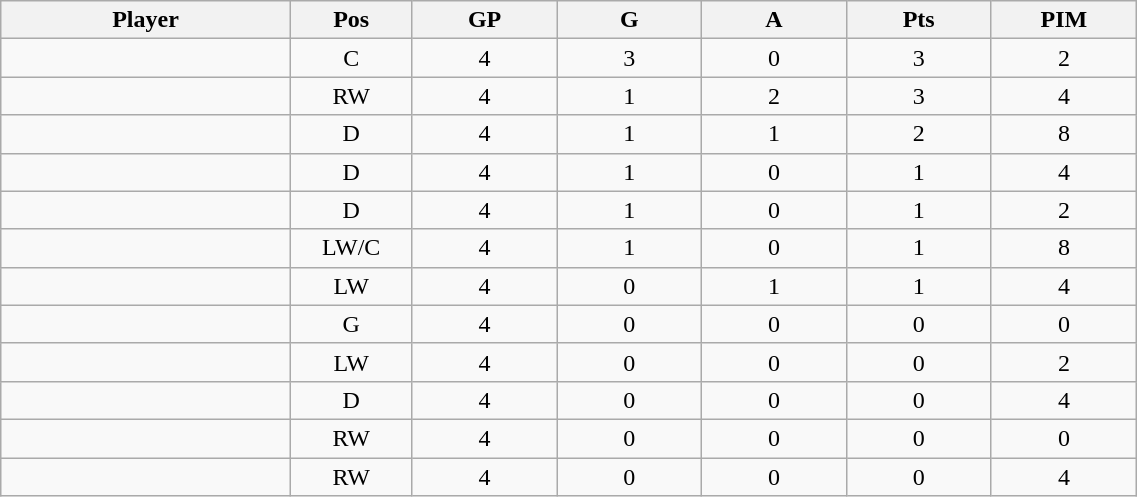<table class="wikitable sortable" width="60%">
<tr ALIGN="center">
<th bgcolor="#DDDDFF" width="10%">Player</th>
<th bgcolor="#DDDDFF" width="3%" title="Position">Pos</th>
<th bgcolor="#DDDDFF" width="5%" title="Games played">GP</th>
<th bgcolor="#DDDDFF" width="5%" title="Goals">G</th>
<th bgcolor="#DDDDFF" width="5%" title="Assists">A</th>
<th bgcolor="#DDDDFF" width="5%" title="Points">Pts</th>
<th bgcolor="#DDDDFF" width="5%" title="Penalties in Minutes">PIM</th>
</tr>
<tr align="center">
<td align="right"></td>
<td>C</td>
<td>4</td>
<td>3</td>
<td>0</td>
<td>3</td>
<td>2</td>
</tr>
<tr align="center">
<td align="right"></td>
<td>RW</td>
<td>4</td>
<td>1</td>
<td>2</td>
<td>3</td>
<td>4</td>
</tr>
<tr align="center">
<td align="right"></td>
<td>D</td>
<td>4</td>
<td>1</td>
<td>1</td>
<td>2</td>
<td>8</td>
</tr>
<tr align="center">
<td align="right"></td>
<td>D</td>
<td>4</td>
<td>1</td>
<td>0</td>
<td>1</td>
<td>4</td>
</tr>
<tr align="center">
<td align="right"></td>
<td>D</td>
<td>4</td>
<td>1</td>
<td>0</td>
<td>1</td>
<td>2</td>
</tr>
<tr align="center">
<td align="right"></td>
<td>LW/C</td>
<td>4</td>
<td>1</td>
<td>0</td>
<td>1</td>
<td>8</td>
</tr>
<tr align="center">
<td align="right"></td>
<td>LW</td>
<td>4</td>
<td>0</td>
<td>1</td>
<td>1</td>
<td>4</td>
</tr>
<tr align="center">
<td align="right"></td>
<td>G</td>
<td>4</td>
<td>0</td>
<td>0</td>
<td>0</td>
<td>0</td>
</tr>
<tr align="center">
<td align="right"></td>
<td>LW</td>
<td>4</td>
<td>0</td>
<td>0</td>
<td>0</td>
<td>2</td>
</tr>
<tr align="center">
<td align="right"></td>
<td>D</td>
<td>4</td>
<td>0</td>
<td>0</td>
<td>0</td>
<td>4</td>
</tr>
<tr align="center">
<td align="right"></td>
<td>RW</td>
<td>4</td>
<td>0</td>
<td>0</td>
<td>0</td>
<td>0</td>
</tr>
<tr align="center">
<td align="right"></td>
<td>RW</td>
<td>4</td>
<td>0</td>
<td>0</td>
<td>0</td>
<td>4</td>
</tr>
</table>
